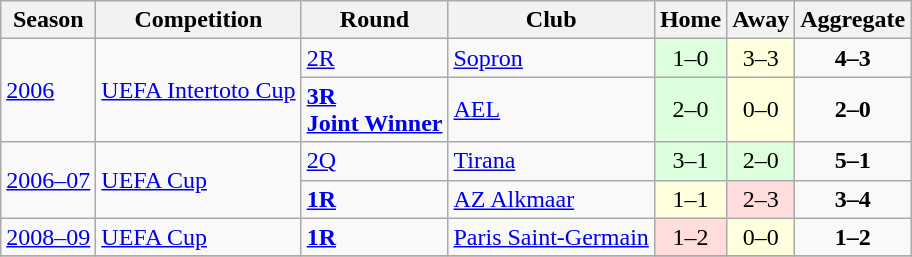<table class="wikitable">
<tr>
<th>Season</th>
<th>Competition</th>
<th>Round</th>
<th>Club</th>
<th>Home</th>
<th>Away</th>
<th>Aggregate</th>
</tr>
<tr>
<td rowspan="2"><a href='#'>2006</a></td>
<td rowspan="2"><a href='#'>UEFA Intertoto Cup</a></td>
<td><a href='#'>2R</a></td>
<td> <a href='#'>Sopron</a></td>
<td style="text-align:center; background:#dfd;">1–0</td>
<td style="text-align:center; background:#ffd;">3–3</td>
<td style="text-align:center;"><strong>4–3</strong></td>
</tr>
<tr>
<td><strong><a href='#'>3R</a><br><a href='#'>Joint Winner</a></strong></td>
<td> <a href='#'>AEL</a></td>
<td style="text-align:center; background:#dfd;">2–0</td>
<td style="text-align:center; background:#ffd;">0–0</td>
<td style="text-align:center;"><strong>2–0</strong></td>
</tr>
<tr>
<td rowspan="2"><a href='#'>2006–07</a></td>
<td rowspan="2"><a href='#'>UEFA Cup</a></td>
<td><a href='#'>2Q</a></td>
<td> <a href='#'>Tirana</a></td>
<td style="text-align:center; background:#dfd;">3–1</td>
<td style="text-align:center; background:#dfd;">2–0</td>
<td style="text-align:center;"><strong>5–1</strong></td>
</tr>
<tr>
<td><strong><a href='#'>1R</a></strong></td>
<td> <a href='#'>AZ Alkmaar</a></td>
<td style="text-align:center; background:#ffd;">1–1</td>
<td style="text-align:center; background:#fdd;">2–3</td>
<td style="text-align:center;"><strong>3–4</strong></td>
</tr>
<tr>
<td><a href='#'>2008–09</a></td>
<td><a href='#'>UEFA Cup</a></td>
<td><strong><a href='#'>1R</a></strong></td>
<td> <a href='#'>Paris Saint-Germain</a></td>
<td style="text-align:center; background:#fdd;">1–2</td>
<td style="text-align:center; background:#ffd;">0–0</td>
<td style="text-align:center;"><strong>1–2</strong></td>
</tr>
<tr>
</tr>
</table>
